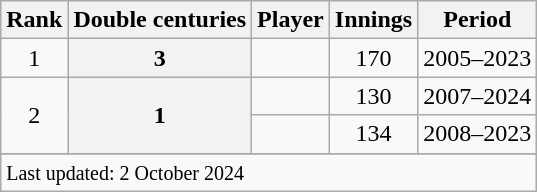<table class="wikitable plainrowheaders sortable">
<tr>
<th scope=col>Rank</th>
<th scope=col>Double centuries</th>
<th scope=col>Player</th>
<th scope=col>Innings</th>
<th scope=col>Period</th>
</tr>
<tr>
<td align=center>1</td>
<th scope=row style="text-align:center;">3</th>
<td></td>
<td align=center>170</td>
<td>2005–2023</td>
</tr>
<tr>
<td align=center rowspan=2>2</td>
<th scope=row style=text-align:center; rowspan=2>1</th>
<td></td>
<td align=center>130</td>
<td>2007–2024</td>
</tr>
<tr>
<td></td>
<td align=center>134</td>
<td>2008–2023</td>
</tr>
<tr>
</tr>
<tr class=sortbottom>
<td colspan=6><small>Last updated: 2 October 2024</small></td>
</tr>
</table>
